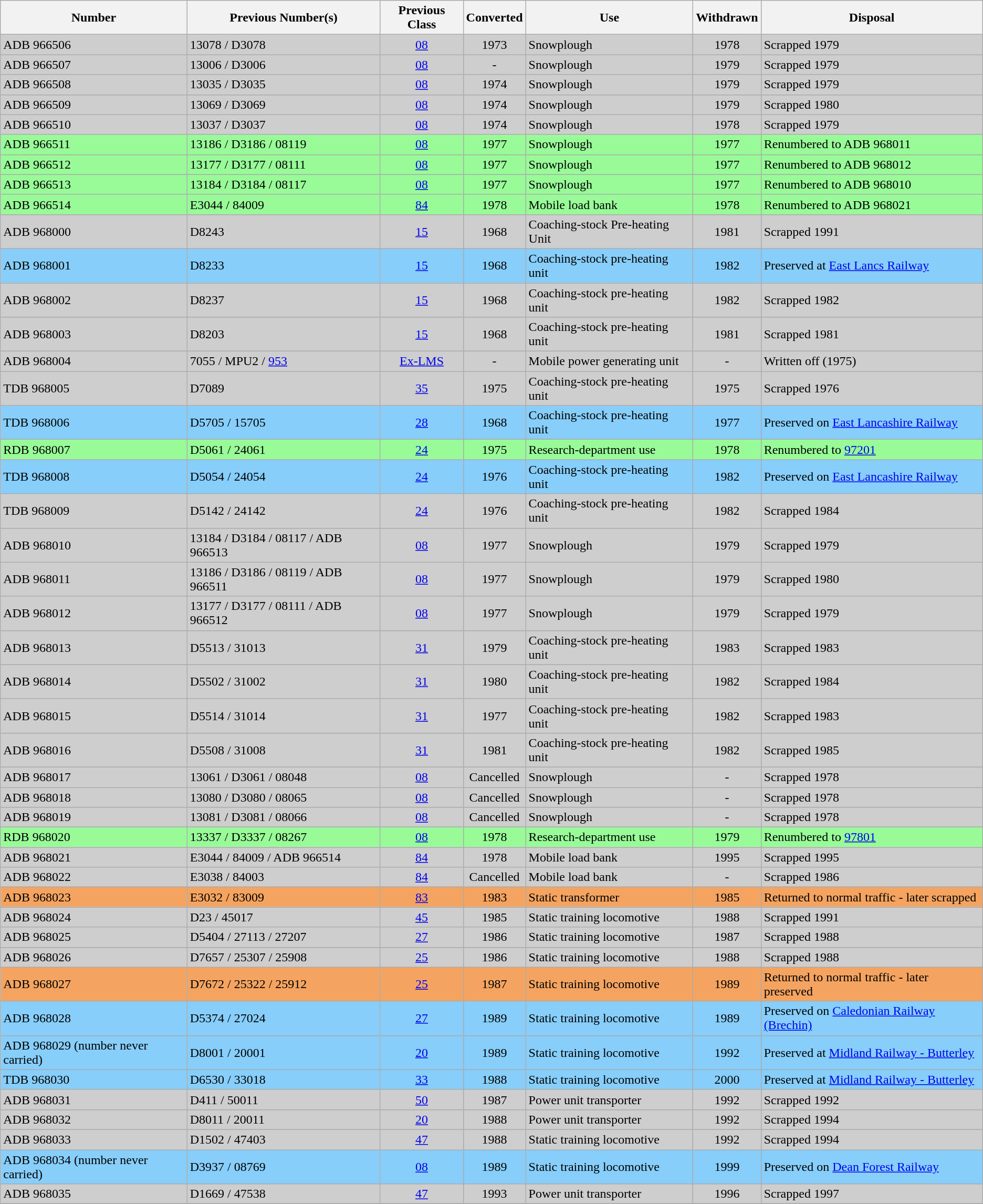<table class="wikitable">
<tr>
<th>Number</th>
<th align=left>Previous Number(s)</th>
<th>Previous Class</th>
<th>Converted</th>
<th align=left>Use</th>
<th>Withdrawn</th>
<th align=left>Disposal</th>
</tr>
<tr>
<td style="background-color:#CECECE">ADB 966506</td>
<td style="background-color:#CECECE">13078 / D3078</td>
<td style="background-color:#CECECE" align=center><a href='#'>08</a></td>
<td style="background-color:#CECECE" align=center>1973</td>
<td style="background-color:#CECECE">Snowplough</td>
<td style="background-color:#CECECE" align=center>1978</td>
<td style="background-color:#CECECE">Scrapped 1979</td>
</tr>
<tr>
<td style="background-color:#CECECE">ADB 966507</td>
<td style="background-color:#CECECE">13006 / D3006</td>
<td style="background-color:#CECECE" align=center><a href='#'>08</a></td>
<td style="background-color:#CECECE" align=center>-</td>
<td style="background-color:#CECECE">Snowplough</td>
<td style="background-color:#CECECE" align=center>1979</td>
<td style="background-color:#CECECE">Scrapped 1979</td>
</tr>
<tr>
<td style="background-color:#CECECE">ADB 966508</td>
<td style="background-color:#CECECE">13035 / D3035</td>
<td style="background-color:#CECECE" align=center><a href='#'>08</a></td>
<td style="background-color:#CECECE" align=center>1974</td>
<td style="background-color:#CECECE">Snowplough</td>
<td style="background-color:#CECECE" align=center>1979</td>
<td style="background-color:#CECECE">Scrapped 1979</td>
</tr>
<tr>
<td style="background-color:#CECECE">ADB 966509</td>
<td style="background-color:#CECECE">13069 / D3069</td>
<td style="background-color:#CECECE" align=center><a href='#'>08</a></td>
<td style="background-color:#CECECE" align=center>1974</td>
<td style="background-color:#CECECE">Snowplough</td>
<td style="background-color:#CECECE" align=center>1979</td>
<td style="background-color:#CECECE">Scrapped 1980</td>
</tr>
<tr>
<td style="background-color:#CECECE">ADB 966510</td>
<td style="background-color:#CECECE">13037 / D3037</td>
<td style="background-color:#CECECE" align=center><a href='#'>08</a></td>
<td style="background-color:#CECECE" align=center>1974</td>
<td style="background-color:#CECECE">Snowplough</td>
<td style="background-color:#CECECE" align=center>1978</td>
<td style="background-color:#CECECE">Scrapped 1979</td>
</tr>
<tr>
<td style="background-color:#98FB98">ADB 966511</td>
<td style="background-color:#98FB98">13186 / D3186 / 08119</td>
<td style="background-color:#98FB98" align=center><a href='#'>08</a></td>
<td style="background-color:#98FB98" align=center>1977</td>
<td style="background-color:#98FB98">Snowplough</td>
<td style="background-color:#98FB98" align=center>1977</td>
<td style="background-color:#98FB98">Renumbered to ADB 968011</td>
</tr>
<tr>
<td style="background-color:#98FB98">ADB 966512</td>
<td style="background-color:#98FB98">13177 / D3177 / 08111</td>
<td style="background-color:#98FB98" align=center><a href='#'>08</a></td>
<td style="background-color:#98FB98" align=center>1977</td>
<td style="background-color:#98FB98">Snowplough</td>
<td style="background-color:#98FB98" align=center>1977</td>
<td style="background-color:#98FB98">Renumbered to ADB 968012</td>
</tr>
<tr>
<td style="background-color:#98FB98">ADB 966513</td>
<td style="background-color:#98FB98">13184 / D3184 / 08117</td>
<td style="background-color:#98FB98" align=center><a href='#'>08</a></td>
<td style="background-color:#98FB98" align=center>1977</td>
<td style="background-color:#98FB98">Snowplough</td>
<td style="background-color:#98FB98" align=center>1977</td>
<td style="background-color:#98FB98">Renumbered to ADB 968010</td>
</tr>
<tr>
<td style="background-color:#98FB98">ADB 966514</td>
<td style="background-color:#98FB98">E3044 / 84009</td>
<td style="background-color:#98FB98" align=center><a href='#'>84</a></td>
<td style="background-color:#98FB98" align=center>1978</td>
<td style="background-color:#98FB98">Mobile load bank</td>
<td style="background-color:#98FB98" align=center>1978</td>
<td style="background-color:#98FB98">Renumbered to ADB 968021</td>
</tr>
<tr>
<td style="background-color:#CECECE">ADB 968000</td>
<td style="background-color:#CECECE">D8243</td>
<td style="background-color:#CECECE" align=center><a href='#'>15</a></td>
<td style="background-color:#CECECE" align=center>1968</td>
<td style="background-color:#CECECE">Coaching-stock Pre-heating Unit</td>
<td style="background-color:#CECECE" align=center>1981</td>
<td style="background-color:#CECECE">Scrapped 1991</td>
</tr>
<tr>
<td style="background-color:#87CEFA">ADB 968001</td>
<td style="background-color:#87CEFA">D8233</td>
<td style="background-color:#87CEFA" align=center><a href='#'>15</a></td>
<td style="background-color:#87CEFA" align=center>1968</td>
<td style="background-color:#87CEFA">Coaching-stock pre-heating unit</td>
<td style="background-color:#87CEFA" align=center>1982</td>
<td style="background-color:#87CEFA">Preserved at <a href='#'>East Lancs Railway</a></td>
</tr>
<tr>
<td style="background-color:#CECECE">ADB 968002</td>
<td style="background-color:#CECECE">D8237</td>
<td style="background-color:#CECECE" align=center><a href='#'>15</a></td>
<td style="background-color:#CECECE" align=center>1968</td>
<td style="background-color:#CECECE">Coaching-stock pre-heating unit</td>
<td style="background-color:#CECECE" align=center>1982</td>
<td style="background-color:#CECECE">Scrapped 1982</td>
</tr>
<tr>
<td style="background-color:#CECECE">ADB 968003</td>
<td style="background-color:#CECECE">D8203</td>
<td style="background-color:#CECECE" align=center><a href='#'>15</a></td>
<td style="background-color:#CECECE" align=center>1968</td>
<td style="background-color:#CECECE">Coaching-stock pre-heating unit</td>
<td style="background-color:#CECECE" align=center>1981</td>
<td style="background-color:#CECECE">Scrapped 1981</td>
</tr>
<tr>
<td style="background-color:#CECECE">ADB 968004</td>
<td style="background-color:#CECECE">7055 / MPU2 / <a href='#'>953</a></td>
<td style="background-color:#CECECE" align=center><a href='#'>Ex-LMS</a></td>
<td style="background-color:#CECECE" align=center>-</td>
<td style="background-color:#CECECE">Mobile power generating unit</td>
<td style="background-color:#CECECE" align=center>-</td>
<td style="background-color:#CECECE">Written off (1975)</td>
</tr>
<tr>
<td style="background-color:#CECECE">TDB 968005</td>
<td style="background-color:#CECECE">D7089</td>
<td style="background-color:#CECECE" align=center><a href='#'>35</a></td>
<td style="background-color:#CECECE" align=center>1975</td>
<td style="background-color:#CECECE">Coaching-stock pre-heating unit</td>
<td style="background-color:#CECECE" align=center>1975</td>
<td style="background-color:#CECECE">Scrapped 1976</td>
</tr>
<tr>
<td style="background-color:#87CEFA">TDB 968006</td>
<td style="background-color:#87CEFA">D5705 / 15705</td>
<td style="background-color:#87CEFA" align=center><a href='#'>28</a></td>
<td style="background-color:#87CEFA" align=center>1968</td>
<td style="background-color:#87CEFA">Coaching-stock pre-heating unit</td>
<td style="background-color:#87CEFA" align=center>1977</td>
<td style="background-color:#87CEFA">Preserved on <a href='#'>East Lancashire Railway</a></td>
</tr>
<tr>
<td style="background-color:#98FB98">RDB 968007</td>
<td style="background-color:#98FB98">D5061 / 24061</td>
<td style="background-color:#98FB98" align=center><a href='#'>24</a></td>
<td style="background-color:#98FB98" align=center>1975</td>
<td style="background-color:#98FB98">Research-department use</td>
<td style="background-color:#98FB98" align=center>1978</td>
<td style="background-color:#98FB98">Renumbered to <a href='#'>97201</a></td>
</tr>
<tr>
<td style="background-color:#87CEFA">TDB 968008</td>
<td style="background-color:#87CEFA">D5054 / 24054</td>
<td style="background-color:#87CEFA" align=center><a href='#'>24</a></td>
<td style="background-color:#87CEFA" align=center>1976</td>
<td style="background-color:#87CEFA">Coaching-stock pre-heating unit</td>
<td style="background-color:#87CEFA" align=center>1982</td>
<td style="background-color:#87CEFA">Preserved on <a href='#'>East Lancashire Railway</a></td>
</tr>
<tr>
<td style="background-color:#CECECE">TDB 968009</td>
<td style="background-color:#CECECE">D5142 / 24142</td>
<td style="background-color:#CECECE" align=center><a href='#'>24</a></td>
<td style="background-color:#CECECE" align=center>1976</td>
<td style="background-color:#CECECE">Coaching-stock pre-heating unit</td>
<td style="background-color:#CECECE" align=center>1982</td>
<td style="background-color:#CECECE">Scrapped 1984</td>
</tr>
<tr>
<td style="background-color:#CECECE">ADB 968010</td>
<td style="background-color:#CECECE">13184 / D3184 / 08117 / ADB 966513</td>
<td style="background-color:#CECECE" align=center><a href='#'>08</a></td>
<td style="background-color:#CECECE" align=center>1977</td>
<td style="background-color:#CECECE">Snowplough</td>
<td style="background-color:#CECECE" align=center>1979</td>
<td style="background-color:#CECECE">Scrapped 1979</td>
</tr>
<tr>
<td style="background-color:#CECECE">ADB 968011</td>
<td style="background-color:#CECECE">13186 / D3186 / 08119 / ADB 966511</td>
<td style="background-color:#CECECE" align=center><a href='#'>08</a></td>
<td style="background-color:#CECECE" align=center>1977</td>
<td style="background-color:#CECECE">Snowplough</td>
<td style="background-color:#CECECE" align=center>1979</td>
<td style="background-color:#CECECE">Scrapped 1980</td>
</tr>
<tr>
<td style="background-color:#CECECE">ADB 968012</td>
<td style="background-color:#CECECE">13177 / D3177 / 08111 / ADB 966512</td>
<td style="background-color:#CECECE" align=center><a href='#'>08</a></td>
<td style="background-color:#CECECE" align=center>1977</td>
<td style="background-color:#CECECE">Snowplough</td>
<td style="background-color:#CECECE" align=center>1979</td>
<td style="background-color:#CECECE">Scrapped 1979</td>
</tr>
<tr>
<td style="background-color:#CECECE">ADB 968013</td>
<td style="background-color:#CECECE">D5513 / 31013</td>
<td style="background-color:#CECECE" align=center><a href='#'>31</a></td>
<td style="background-color:#CECECE" align=center>1979</td>
<td style="background-color:#CECECE">Coaching-stock pre-heating unit</td>
<td style="background-color:#CECECE" align=center>1983</td>
<td style="background-color:#CECECE">Scrapped 1983</td>
</tr>
<tr>
<td style="background-color:#CECECE">ADB 968014</td>
<td style="background-color:#CECECE">D5502 / 31002</td>
<td style="background-color:#CECECE" align=center><a href='#'>31</a></td>
<td style="background-color:#CECECE" align=center>1980</td>
<td style="background-color:#CECECE">Coaching-stock pre-heating unit</td>
<td style="background-color:#CECECE" align=center>1982</td>
<td style="background-color:#CECECE">Scrapped 1984</td>
</tr>
<tr>
<td style="background-color:#CECECE">ADB 968015</td>
<td style="background-color:#CECECE">D5514 / 31014</td>
<td style="background-color:#CECECE" align=center><a href='#'>31</a></td>
<td style="background-color:#CECECE" align=center>1977</td>
<td style="background-color:#CECECE">Coaching-stock pre-heating unit</td>
<td style="background-color:#CECECE" align=center>1982</td>
<td style="background-color:#CECECE">Scrapped 1983</td>
</tr>
<tr>
<td style="background-color:#CECECE">ADB 968016</td>
<td style="background-color:#CECECE">D5508 / 31008</td>
<td style="background-color:#CECECE" align=center><a href='#'>31</a></td>
<td style="background-color:#CECECE" align=center>1981</td>
<td style="background-color:#CECECE">Coaching-stock pre-heating unit</td>
<td style="background-color:#CECECE" align=center>1982</td>
<td style="background-color:#CECECE">Scrapped 1985</td>
</tr>
<tr>
<td style="background-color:#CECECE">ADB 968017</td>
<td style="background-color:#CECECE">13061 / D3061 / 08048</td>
<td style="background-color:#CECECE" align=center><a href='#'>08</a></td>
<td style="background-color:#CECECE" align=center>Cancelled</td>
<td style="background-color:#CECECE">Snowplough</td>
<td style="background-color:#CECECE" align=center>-</td>
<td style="background-color:#CECECE">Scrapped 1978</td>
</tr>
<tr>
<td style="background-color:#CECECE">ADB 968018</td>
<td style="background-color:#CECECE">13080 / D3080 / 08065</td>
<td style="background-color:#CECECE" align=center><a href='#'>08</a></td>
<td style="background-color:#CECECE" align=center>Cancelled</td>
<td style="background-color:#CECECE">Snowplough</td>
<td style="background-color:#CECECE" align=center>-</td>
<td style="background-color:#CECECE">Scrapped 1978</td>
</tr>
<tr>
<td style="background-color:#CECECE">ADB 968019</td>
<td style="background-color:#CECECE">13081 / D3081 / 08066</td>
<td style="background-color:#CECECE" align=center><a href='#'>08</a></td>
<td style="background-color:#CECECE" align=center>Cancelled</td>
<td style="background-color:#CECECE">Snowplough</td>
<td style="background-color:#CECECE" align=center>-</td>
<td style="background-color:#CECECE">Scrapped 1978</td>
</tr>
<tr>
<td style="background-color:#98FB98">RDB 968020</td>
<td style="background-color:#98FB98">13337 / D3337 / 08267</td>
<td style="background-color:#98FB98" align=center><a href='#'>08</a></td>
<td style="background-color:#98FB98" align=center>1978</td>
<td style="background-color:#98FB98">Research-department use</td>
<td style="background-color:#98FB98" align=center>1979</td>
<td style="background-color:#98FB98">Renumbered to <a href='#'>97801</a></td>
</tr>
<tr>
<td style="background-color:#CECECE">ADB 968021</td>
<td style="background-color:#CECECE">E3044 / 84009 / ADB 966514</td>
<td style="background-color:#CECECE" align=center><a href='#'>84</a></td>
<td style="background-color:#CECECE" align=center>1978</td>
<td style="background-color:#CECECE">Mobile load bank</td>
<td style="background-color:#CECECE" align=center>1995</td>
<td style="background-color:#CECECE">Scrapped 1995</td>
</tr>
<tr>
<td style="background-color:#CECECE">ADB 968022</td>
<td style="background-color:#CECECE">E3038 / 84003</td>
<td style="background-color:#CECECE" align=center><a href='#'>84</a></td>
<td style="background-color:#CECECE" align=center>Cancelled</td>
<td style="background-color:#CECECE">Mobile load bank</td>
<td style="background-color:#CECECE" align=center>-</td>
<td style="background-color:#CECECE">Scrapped 1986</td>
</tr>
<tr>
<td style="background-color:#F4A460">ADB 968023</td>
<td style="background-color:#F4A460">E3032 / 83009</td>
<td style="background-color:#F4A460" align=center><a href='#'>83</a></td>
<td style="background-color:#F4A460" align=center>1983</td>
<td style="background-color:#F4A460">Static transformer</td>
<td style="background-color:#F4A460" align=center>1985</td>
<td style="background-color:#F4A460">Returned to normal traffic - later scrapped</td>
</tr>
<tr>
<td style="background-color:#CECECE">ADB 968024</td>
<td style="background-color:#CECECE">D23 / 45017</td>
<td style="background-color:#CECECE" align=center><a href='#'>45</a></td>
<td style="background-color:#CECECE" align=center>1985</td>
<td style="background-color:#CECECE">Static training locomotive</td>
<td style="background-color:#CECECE" align=center>1988</td>
<td style="background-color:#CECECE">Scrapped 1991</td>
</tr>
<tr>
<td style="background-color:#CECECE">ADB 968025</td>
<td style="background-color:#CECECE">D5404 / 27113 / 27207</td>
<td style="background-color:#CECECE" align=center><a href='#'>27</a></td>
<td style="background-color:#CECECE" align=center>1986</td>
<td style="background-color:#CECECE">Static training locomotive</td>
<td style="background-color:#CECECE" align=center>1987</td>
<td style="background-color:#CECECE">Scrapped 1988</td>
</tr>
<tr>
<td style="background-color:#CECECE">ADB 968026</td>
<td style="background-color:#CECECE">D7657 / 25307 / 25908</td>
<td style="background-color:#CECECE" align=center><a href='#'>25</a></td>
<td style="background-color:#CECECE" align=center>1986</td>
<td style="background-color:#CECECE">Static training locomotive</td>
<td style="background-color:#CECECE" align=center>1988</td>
<td style="background-color:#CECECE">Scrapped 1988</td>
</tr>
<tr>
<td style="background-color:#F4A460">ADB 968027</td>
<td style="background-color:#F4A460">D7672 / 25322 / 25912</td>
<td style="background-color:#F4A460" align=center><a href='#'>25</a></td>
<td style="background-color:#F4A460" align=center>1987</td>
<td style="background-color:#F4A460">Static training locomotive</td>
<td style="background-color:#F4A460" align=center>1989</td>
<td style="background-color:#F4A460">Returned to normal traffic - later preserved</td>
</tr>
<tr>
<td style="background-color:#87CEFA">ADB 968028</td>
<td style="background-color:#87CEFA">D5374 / 27024</td>
<td style="background-color:#87CEFA" align=center><a href='#'>27</a></td>
<td style="background-color:#87CEFA" align=center>1989</td>
<td style="background-color:#87CEFA">Static training locomotive</td>
<td style="background-color:#87CEFA" align=center>1989</td>
<td style="background-color:#87CEFA">Preserved on <a href='#'>Caledonian Railway (Brechin)</a></td>
</tr>
<tr>
<td style="background-color:#87CEFA">ADB 968029 (number never carried)</td>
<td style="background-color:#87CEFA">D8001 / 20001</td>
<td style="background-color:#87CEFA" align=center><a href='#'>20</a></td>
<td style="background-color:#87CEFA" align=center>1989</td>
<td style="background-color:#87CEFA">Static training locomotive</td>
<td style="background-color:#87CEFA" align=center>1992</td>
<td style="background-color:#87CEFA">Preserved at <a href='#'>Midland Railway - Butterley</a></td>
</tr>
<tr>
<td style="background-color:#87CEFA">TDB 968030</td>
<td style="background-color:#87CEFA">D6530 / 33018</td>
<td style="background-color:#87CEFA" align=center><a href='#'>33</a></td>
<td style="background-color:#87CEFA" align=center>1988</td>
<td style="background-color:#87CEFA">Static training locomotive</td>
<td style="background-color:#87CEFA" align=center>2000</td>
<td style="background-color:#87CEFA">Preserved at <a href='#'>Midland Railway - Butterley</a></td>
</tr>
<tr>
<td style="background-color:#CECECE">ADB 968031</td>
<td style="background-color:#CECECE">D411 / 50011</td>
<td style="background-color:#CECECE" align=center><a href='#'>50</a></td>
<td style="background-color:#CECECE" align=center>1987</td>
<td style="background-color:#CECECE">Power unit transporter</td>
<td style="background-color:#CECECE" align=center>1992</td>
<td style="background-color:#CECECE">Scrapped 1992</td>
</tr>
<tr>
<td style="background-color:#CECECE">ADB 968032</td>
<td style="background-color:#CECECE">D8011 / 20011</td>
<td style="background-color:#CECECE" align=center><a href='#'>20</a></td>
<td style="background-color:#CECECE" align=center>1988</td>
<td style="background-color:#CECECE">Power unit transporter</td>
<td style="background-color:#CECECE" align=center>1992</td>
<td style="background-color:#CECECE">Scrapped 1994</td>
</tr>
<tr>
<td style="background-color:#CECECE">ADB 968033</td>
<td style="background-color:#CECECE">D1502 / 47403</td>
<td style="background-color:#CECECE" align=center><a href='#'>47</a></td>
<td style="background-color:#CECECE" align=center>1988</td>
<td style="background-color:#CECECE">Static training locomotive</td>
<td style="background-color:#CECECE" align=center>1992</td>
<td style="background-color:#CECECE">Scrapped 1994</td>
</tr>
<tr>
<td style="background-color:#87CEFA">ADB 968034 (number never carried)</td>
<td style="background-color:#87CEFA">D3937 / 08769</td>
<td style="background-color:#87CEFA" align=center><a href='#'>08</a></td>
<td style="background-color:#87CEFA" align=center>1989</td>
<td style="background-color:#87CEFA">Static training locomotive</td>
<td style="background-color:#87CEFA" align=center>1999</td>
<td style="background-color:#87CEFA">Preserved on <a href='#'>Dean Forest Railway</a></td>
</tr>
<tr>
<td style="background-color:#CECECE">ADB 968035</td>
<td style="background-color:#CECECE">D1669 / 47538</td>
<td style="background-color:#CECECE" align=center><a href='#'>47</a></td>
<td style="background-color:#CECECE" align=center>1993</td>
<td style="background-color:#CECECE">Power unit transporter</td>
<td style="background-color:#CECECE" align=center>1996</td>
<td style="background-color:#CECECE">Scrapped 1997</td>
</tr>
<tr>
</tr>
</table>
